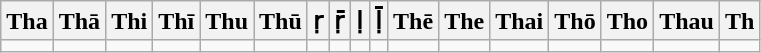<table class=wikitable>
<tr>
<th>Tha</th>
<th>Thā</th>
<th>Thi</th>
<th>Thī</th>
<th>Thu</th>
<th>Thū</th>
<th>ṛ</th>
<th>ṝ</th>
<th>ḷ</th>
<th>ḹ</th>
<th>Thē</th>
<th>The</th>
<th>Thai</th>
<th>Thō</th>
<th>Tho</th>
<th>Thau</th>
<th>Th</th>
</tr>
<tr>
<td></td>
<td></td>
<td></td>
<td></td>
<td></td>
<td></td>
<td></td>
<td></td>
<td></td>
<td></td>
<td></td>
<td></td>
<td></td>
<td></td>
<td></td>
<td></td>
<td></td>
</tr>
</table>
